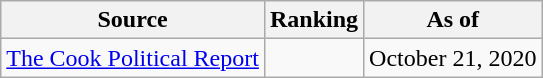<table class="wikitable" style="text-align:center">
<tr>
<th>Source</th>
<th>Ranking</th>
<th>As of</th>
</tr>
<tr>
<td align=left><a href='#'>The Cook Political Report</a></td>
<td></td>
<td>October 21, 2020</td>
</tr>
</table>
